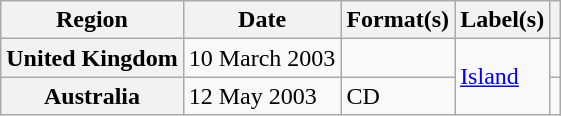<table class="wikitable plainrowheaders">
<tr>
<th scope="col">Region</th>
<th scope="col">Date</th>
<th scope="col">Format(s)</th>
<th scope="col">Label(s)</th>
<th scope="col"></th>
</tr>
<tr>
<th scope="row">United Kingdom</th>
<td>10 March 2003</td>
<td></td>
<td rowspan="2"><a href='#'>Island</a></td>
<td></td>
</tr>
<tr>
<th scope="row">Australia</th>
<td>12 May 2003</td>
<td>CD</td>
<td></td>
</tr>
</table>
